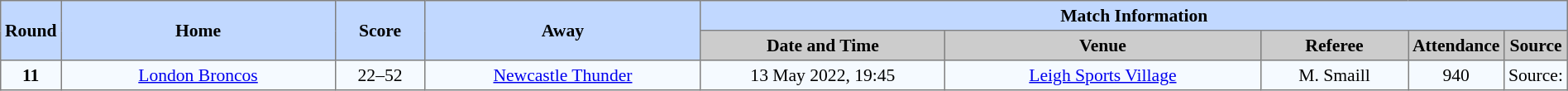<table border=1 style="border-collapse:collapse; font-size:90%; text-align:center;" cellpadding=3 cellspacing=0 width=100%>
<tr style="background:#c1d8ff;">
<th scope="col" rowspan=2 width=1%>Round</th>
<th scope="col" rowspan=2 width=19%>Home</th>
<th scope="col" rowspan=2 width=6%>Score</th>
<th scope="col" rowspan=2 width=19%>Away</th>
<th colspan=5>Match Information</th>
</tr>
<tr style="background:#cccccc;">
<th scope="col" width=17%>Date and Time</th>
<th scope="col" width=22%>Venue</th>
<th scope="col" width=10%>Referee</th>
<th scope="col" width=7%>Attendance</th>
<th scope="col" width=7%>Source</th>
</tr>
<tr style="background:#f5faff;">
<td><strong>11</strong></td>
<td> <a href='#'>London Broncos</a></td>
<td>22–52</td>
<td> <a href='#'>Newcastle Thunder</a></td>
<td>13 May 2022, 19:45</td>
<td><a href='#'>Leigh Sports Village</a></td>
<td>M. Smaill</td>
<td>940</td>
<td>Source:</td>
</tr>
</table>
